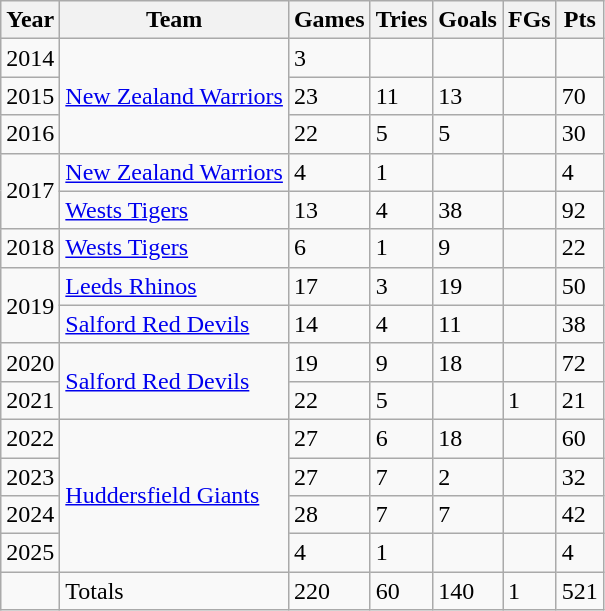<table class="wikitable">
<tr>
<th>Year</th>
<th>Team</th>
<th>Games</th>
<th>Tries</th>
<th>Goals</th>
<th>FGs</th>
<th>Pts</th>
</tr>
<tr>
<td>2014</td>
<td rowspan="3"> <a href='#'>New Zealand Warriors</a></td>
<td>3</td>
<td></td>
<td></td>
<td></td>
<td></td>
</tr>
<tr>
<td>2015</td>
<td>23</td>
<td>11</td>
<td>13</td>
<td></td>
<td>70</td>
</tr>
<tr>
<td>2016</td>
<td>22</td>
<td>5</td>
<td>5</td>
<td></td>
<td>30</td>
</tr>
<tr>
<td rowspan="2">2017</td>
<td> <a href='#'>New Zealand Warriors</a></td>
<td>4</td>
<td>1</td>
<td></td>
<td></td>
<td>4</td>
</tr>
<tr>
<td> <a href='#'>Wests Tigers</a></td>
<td>13</td>
<td>4</td>
<td>38</td>
<td></td>
<td>92</td>
</tr>
<tr>
<td>2018</td>
<td> <a href='#'>Wests Tigers</a></td>
<td>6</td>
<td>1</td>
<td>9</td>
<td></td>
<td>22</td>
</tr>
<tr>
<td rowspan="2">2019</td>
<td> <a href='#'>Leeds Rhinos</a></td>
<td>17</td>
<td>3</td>
<td>19</td>
<td></td>
<td>50</td>
</tr>
<tr>
<td> <a href='#'>Salford Red Devils</a></td>
<td>14</td>
<td>4</td>
<td>11</td>
<td></td>
<td>38</td>
</tr>
<tr>
<td>2020</td>
<td rowspan="2"> <a href='#'>Salford Red Devils</a></td>
<td>19</td>
<td>9</td>
<td>18</td>
<td></td>
<td>72</td>
</tr>
<tr>
<td>2021</td>
<td>22</td>
<td>5</td>
<td></td>
<td>1</td>
<td>21</td>
</tr>
<tr>
<td>2022</td>
<td rowspan="4"> <a href='#'>Huddersfield Giants</a></td>
<td>27</td>
<td>6</td>
<td>18</td>
<td></td>
<td>60</td>
</tr>
<tr>
<td>2023</td>
<td>27</td>
<td>7</td>
<td>2</td>
<td></td>
<td>32</td>
</tr>
<tr>
<td>2024</td>
<td>28</td>
<td>7</td>
<td>7</td>
<td></td>
<td>42</td>
</tr>
<tr>
<td>2025</td>
<td>4</td>
<td>1</td>
<td></td>
<td></td>
<td>4</td>
</tr>
<tr>
<td></td>
<td>Totals</td>
<td>220</td>
<td>60</td>
<td>140</td>
<td>1</td>
<td>521</td>
</tr>
</table>
